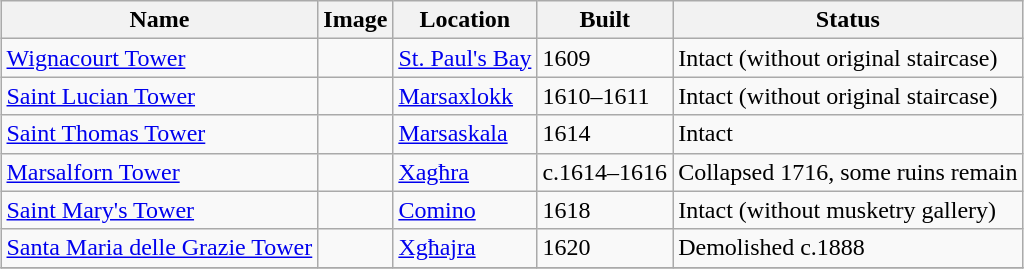<table class="wikitable" style="margin: 1em auto 1em auto;">
<tr>
<th>Name</th>
<th>Image</th>
<th>Location</th>
<th>Built</th>
<th>Status</th>
</tr>
<tr>
<td><a href='#'>Wignacourt Tower</a></td>
<td></td>
<td><a href='#'>St. Paul's Bay</a></td>
<td>1609</td>
<td>Intact (without original staircase)</td>
</tr>
<tr>
<td><a href='#'>Saint Lucian Tower</a></td>
<td></td>
<td><a href='#'>Marsaxlokk</a></td>
<td>1610–1611</td>
<td>Intact (without original staircase)</td>
</tr>
<tr>
<td><a href='#'>Saint Thomas Tower</a></td>
<td></td>
<td><a href='#'>Marsaskala</a></td>
<td>1614</td>
<td>Intact</td>
</tr>
<tr>
<td><a href='#'>Marsalforn Tower</a></td>
<td></td>
<td><a href='#'>Xagħra</a></td>
<td>c.1614–1616</td>
<td>Collapsed 1716, some ruins remain</td>
</tr>
<tr>
<td><a href='#'>Saint Mary's Tower</a></td>
<td></td>
<td><a href='#'>Comino</a></td>
<td>1618</td>
<td>Intact (without musketry gallery)</td>
</tr>
<tr>
<td><a href='#'>Santa Maria delle Grazie Tower</a></td>
<td></td>
<td><a href='#'>Xgħajra</a></td>
<td>1620</td>
<td>Demolished c.1888</td>
</tr>
<tr>
</tr>
</table>
